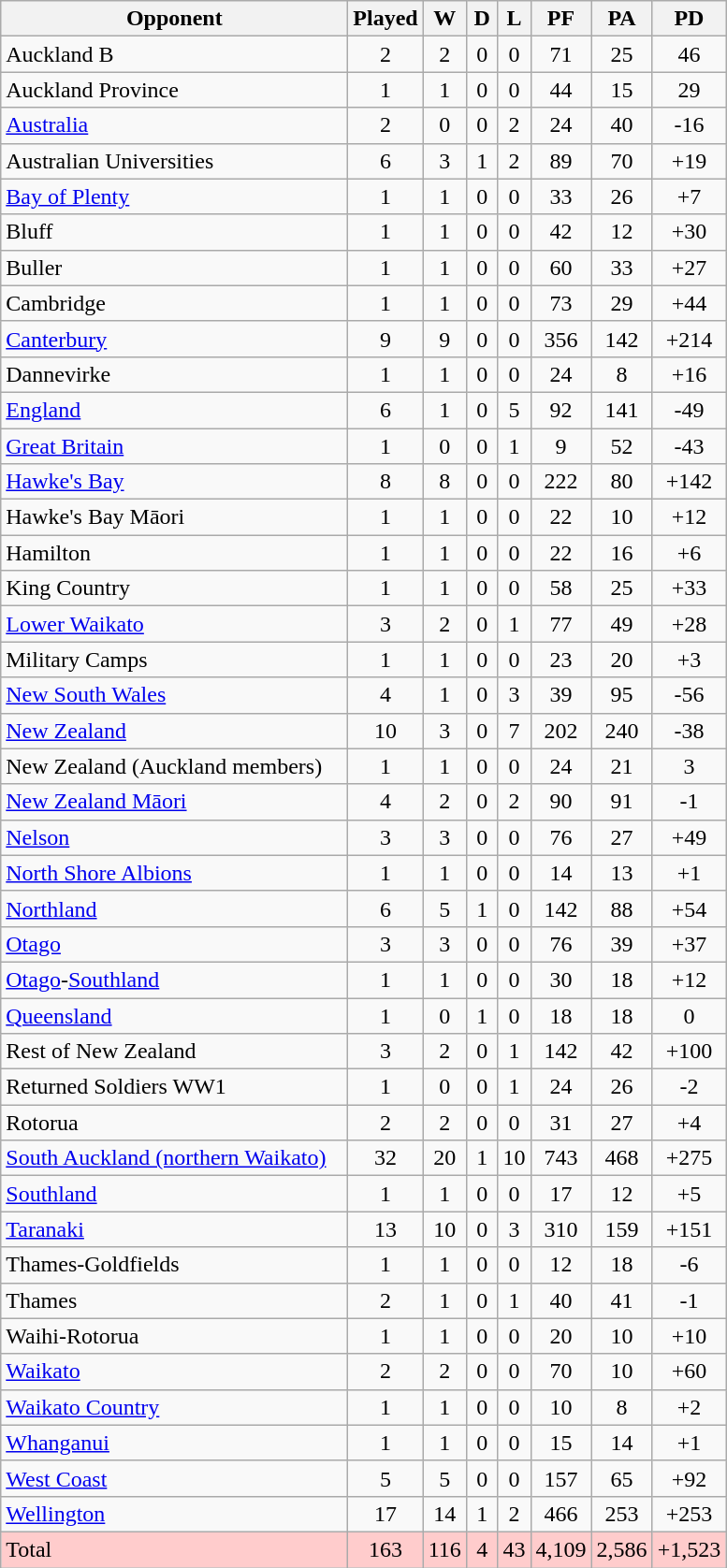<table class="wikitable" style="text-align:center;">
<tr>
<th width=240>Opponent</th>
<th width=15 abbr="Played">Played</th>
<th width=15 abbr="Won">W</th>
<th width=15 abbr="Drawn">D</th>
<th width=15 abbr="Lost">L</th>
<th width=20 abbr="Points for">PF</th>
<th width=20 abbr="Points against">PA</th>
<th width=20 abbr="Points difference">PD</th>
</tr>
<tr>
<td style="text-align:left;">Auckland B</td>
<td>2</td>
<td>2</td>
<td>0</td>
<td>0</td>
<td>71</td>
<td>25</td>
<td>46</td>
</tr>
<tr>
<td style="text-align:left;">Auckland Province</td>
<td>1</td>
<td>1</td>
<td>0</td>
<td>0</td>
<td>44</td>
<td>15</td>
<td>29</td>
</tr>
<tr>
<td style="text-align:left;"><a href='#'>Australia</a></td>
<td>2</td>
<td>0</td>
<td>0</td>
<td>2</td>
<td>24</td>
<td>40</td>
<td>-16</td>
</tr>
<tr>
<td style="text-align:left;">Australian Universities</td>
<td>6</td>
<td>3</td>
<td>1</td>
<td>2</td>
<td>89</td>
<td>70</td>
<td>+19</td>
</tr>
<tr>
<td style="text-align:left;"><a href='#'>Bay of Plenty</a></td>
<td>1</td>
<td>1</td>
<td>0</td>
<td>0</td>
<td>33</td>
<td>26</td>
<td>+7</td>
</tr>
<tr>
<td style="text-align:left;">Bluff</td>
<td>1</td>
<td>1</td>
<td>0</td>
<td>0</td>
<td>42</td>
<td>12</td>
<td>+30</td>
</tr>
<tr>
<td style="text-align:left;">Buller</td>
<td>1</td>
<td>1</td>
<td>0</td>
<td>0</td>
<td>60</td>
<td>33</td>
<td>+27</td>
</tr>
<tr>
<td style="text-align:left;">Cambridge</td>
<td>1</td>
<td>1</td>
<td>0</td>
<td>0</td>
<td>73</td>
<td>29</td>
<td>+44</td>
</tr>
<tr>
<td style="text-align:left;"><a href='#'>Canterbury</a></td>
<td>9</td>
<td>9</td>
<td>0</td>
<td>0</td>
<td>356</td>
<td>142</td>
<td>+214</td>
</tr>
<tr>
<td style="text-align:left;">Dannevirke</td>
<td>1</td>
<td>1</td>
<td>0</td>
<td>0</td>
<td>24</td>
<td>8</td>
<td>+16</td>
</tr>
<tr>
<td style="text-align:left;"><a href='#'>England</a></td>
<td>6</td>
<td>1</td>
<td>0</td>
<td>5</td>
<td>92</td>
<td>141</td>
<td>-49</td>
</tr>
<tr>
<td style="text-align:left;"><a href='#'>Great Britain</a></td>
<td>1</td>
<td>0</td>
<td>0</td>
<td>1</td>
<td>9</td>
<td>52</td>
<td>-43</td>
</tr>
<tr>
<td style="text-align:left;"><a href='#'>Hawke's Bay</a></td>
<td>8</td>
<td>8</td>
<td>0</td>
<td>0</td>
<td>222</td>
<td>80</td>
<td>+142</td>
</tr>
<tr>
<td style="text-align:left;">Hawke's Bay Māori</td>
<td>1</td>
<td>1</td>
<td>0</td>
<td>0</td>
<td>22</td>
<td>10</td>
<td>+12</td>
</tr>
<tr>
<td style="text-align:left;">Hamilton</td>
<td>1</td>
<td>1</td>
<td>0</td>
<td>0</td>
<td>22</td>
<td>16</td>
<td>+6</td>
</tr>
<tr>
<td style="text-align:left;">King Country</td>
<td>1</td>
<td>1</td>
<td>0</td>
<td>0</td>
<td>58</td>
<td>25</td>
<td>+33</td>
</tr>
<tr>
<td style="text-align:left;"><a href='#'>Lower Waikato</a></td>
<td>3</td>
<td>2</td>
<td>0</td>
<td>1</td>
<td>77</td>
<td>49</td>
<td>+28</td>
</tr>
<tr>
<td style="text-align:left;">Military Camps</td>
<td>1</td>
<td>1</td>
<td>0</td>
<td>0</td>
<td>23</td>
<td>20</td>
<td>+3</td>
</tr>
<tr>
<td style="text-align:left;"><a href='#'>New South Wales</a></td>
<td>4</td>
<td>1</td>
<td>0</td>
<td>3</td>
<td>39</td>
<td>95</td>
<td>-56</td>
</tr>
<tr>
<td style="text-align:left;"><a href='#'>New Zealand</a></td>
<td>10</td>
<td>3</td>
<td>0</td>
<td>7</td>
<td>202</td>
<td>240</td>
<td>-38</td>
</tr>
<tr>
<td style="text-align:left;">New Zealand (Auckland members)</td>
<td>1</td>
<td>1</td>
<td>0</td>
<td>0</td>
<td>24</td>
<td>21</td>
<td>3</td>
</tr>
<tr>
<td style="text-align:left;"><a href='#'>New Zealand Māori</a></td>
<td>4</td>
<td>2</td>
<td>0</td>
<td>2</td>
<td>90</td>
<td>91</td>
<td>-1</td>
</tr>
<tr>
<td style="text-align:left;"><a href='#'>Nelson</a></td>
<td>3</td>
<td>3</td>
<td>0</td>
<td>0</td>
<td>76</td>
<td>27</td>
<td>+49</td>
</tr>
<tr>
<td style="text-align:left;"><a href='#'>North Shore Albions</a></td>
<td>1</td>
<td>1</td>
<td>0</td>
<td>0</td>
<td>14</td>
<td>13</td>
<td>+1</td>
</tr>
<tr>
<td style="text-align:left;"><a href='#'>Northland</a></td>
<td>6</td>
<td>5</td>
<td>1</td>
<td>0</td>
<td>142</td>
<td>88</td>
<td>+54</td>
</tr>
<tr>
<td style="text-align:left;"><a href='#'>Otago</a></td>
<td>3</td>
<td>3</td>
<td>0</td>
<td>0</td>
<td>76</td>
<td>39</td>
<td>+37</td>
</tr>
<tr>
<td style="text-align:left;"><a href='#'>Otago</a>-<a href='#'>Southland</a></td>
<td>1</td>
<td>1</td>
<td>0</td>
<td>0</td>
<td>30</td>
<td>18</td>
<td>+12</td>
</tr>
<tr>
<td style="text-align:left;"><a href='#'>Queensland</a></td>
<td>1</td>
<td>0</td>
<td>1</td>
<td>0</td>
<td>18</td>
<td>18</td>
<td>0</td>
</tr>
<tr>
<td style="text-align:left;">Rest of New Zealand</td>
<td>3</td>
<td>2</td>
<td>0</td>
<td>1</td>
<td>142</td>
<td>42</td>
<td>+100</td>
</tr>
<tr>
<td style="text-align:left;">Returned Soldiers WW1</td>
<td>1</td>
<td>0</td>
<td>0</td>
<td>1</td>
<td>24</td>
<td>26</td>
<td>-2</td>
</tr>
<tr>
<td style="text-align:left;">Rotorua</td>
<td>2</td>
<td>2</td>
<td>0</td>
<td>0</td>
<td>31</td>
<td>27</td>
<td>+4</td>
</tr>
<tr>
<td style="text-align:left;"><a href='#'>South Auckland (northern Waikato)</a></td>
<td>32</td>
<td>20</td>
<td>1</td>
<td>10</td>
<td>743</td>
<td>468</td>
<td>+275</td>
</tr>
<tr>
<td style="text-align:left;"><a href='#'>Southland</a></td>
<td>1</td>
<td>1</td>
<td>0</td>
<td>0</td>
<td>17</td>
<td>12</td>
<td>+5</td>
</tr>
<tr>
<td style="text-align:left;"><a href='#'>Taranaki</a></td>
<td>13</td>
<td>10</td>
<td>0</td>
<td>3</td>
<td>310</td>
<td>159</td>
<td>+151</td>
</tr>
<tr>
<td style="text-align:left;">Thames-Goldfields</td>
<td>1</td>
<td>1</td>
<td>0</td>
<td>0</td>
<td>12</td>
<td>18</td>
<td>-6</td>
</tr>
<tr>
<td style="text-align:left;">Thames</td>
<td>2</td>
<td>1</td>
<td>0</td>
<td>1</td>
<td>40</td>
<td>41</td>
<td>-1</td>
</tr>
<tr>
<td style="text-align:left;">Waihi-Rotorua</td>
<td>1</td>
<td>1</td>
<td>0</td>
<td>0</td>
<td>20</td>
<td>10</td>
<td>+10</td>
</tr>
<tr>
<td style="text-align:left;"><a href='#'>Waikato</a></td>
<td>2</td>
<td>2</td>
<td>0</td>
<td>0</td>
<td>70</td>
<td>10</td>
<td>+60</td>
</tr>
<tr>
<td style="text-align:left;"><a href='#'>Waikato Country</a></td>
<td>1</td>
<td>1</td>
<td>0</td>
<td>0</td>
<td>10</td>
<td>8</td>
<td>+2</td>
</tr>
<tr>
<td style="text-align:left;"><a href='#'>Whanganui</a></td>
<td>1</td>
<td>1</td>
<td>0</td>
<td>0</td>
<td>15</td>
<td>14</td>
<td>+1</td>
</tr>
<tr>
<td style="text-align:left;"><a href='#'>West Coast</a></td>
<td>5</td>
<td>5</td>
<td>0</td>
<td>0</td>
<td>157</td>
<td>65</td>
<td>+92</td>
</tr>
<tr>
<td style="text-align:left;"><a href='#'>Wellington</a></td>
<td>17</td>
<td>14</td>
<td>1</td>
<td>2</td>
<td>466</td>
<td>253</td>
<td>+253</td>
</tr>
<tr style="background: #FFCCCC;">
<td style="text-align:left;">Total</td>
<td>163</td>
<td>116</td>
<td>4</td>
<td>43</td>
<td>4,109</td>
<td>2,586</td>
<td>+1,523</td>
</tr>
</table>
